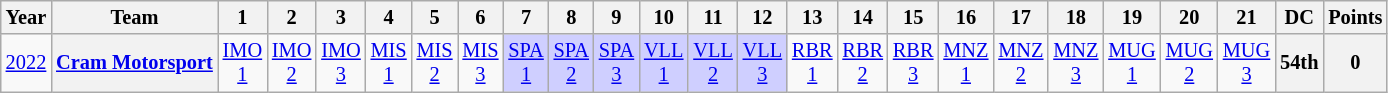<table class="wikitable" style="text-align:center; font-size:85%">
<tr>
<th>Year</th>
<th>Team</th>
<th>1</th>
<th>2</th>
<th>3</th>
<th>4</th>
<th>5</th>
<th>6</th>
<th>7</th>
<th>8</th>
<th>9</th>
<th>10</th>
<th>11</th>
<th>12</th>
<th>13</th>
<th>14</th>
<th>15</th>
<th>16</th>
<th>17</th>
<th>18</th>
<th>19</th>
<th>20</th>
<th>21</th>
<th>DC</th>
<th>Points</th>
</tr>
<tr>
<td><a href='#'>2022</a></td>
<th nowrap><a href='#'>Cram Motorsport</a></th>
<td><a href='#'>IMO<br>1</a></td>
<td><a href='#'>IMO<br>2</a></td>
<td><a href='#'>IMO<br>3</a></td>
<td><a href='#'>MIS<br>1</a></td>
<td><a href='#'>MIS<br>2</a></td>
<td><a href='#'>MIS<br>3</a></td>
<td style="background:#CFCFFF"><a href='#'>SPA<br>1</a><br></td>
<td style="background:#CFCFFF"><a href='#'>SPA<br>2</a><br></td>
<td style="background:#CFCFFF"><a href='#'>SPA<br>3</a><br></td>
<td style="background:#CFCFFF"><a href='#'>VLL<br>1</a><br></td>
<td style="background:#CFCFFF"><a href='#'>VLL<br>2</a><br></td>
<td style="background:#CFCFFF"><a href='#'>VLL<br>3</a><br></td>
<td><a href='#'>RBR<br>1</a></td>
<td><a href='#'>RBR<br>2</a></td>
<td><a href='#'>RBR<br>3</a></td>
<td><a href='#'>MNZ<br>1</a></td>
<td><a href='#'>MNZ<br>2</a></td>
<td><a href='#'>MNZ<br>3</a></td>
<td><a href='#'>MUG<br>1</a></td>
<td><a href='#'>MUG<br>2</a></td>
<td><a href='#'>MUG<br>3</a></td>
<th>54th</th>
<th>0</th>
</tr>
</table>
